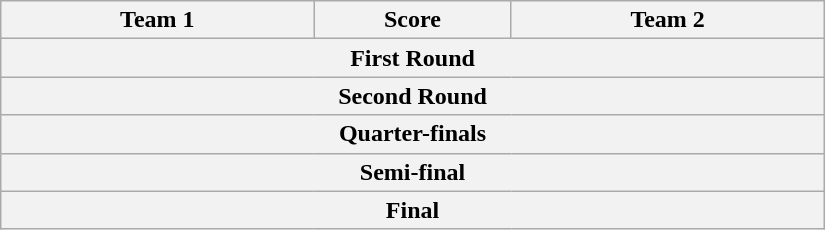<table class="wikitable" style="text-align: center; width:550px">
<tr>
<th scope="col" width="195px">Team 1</th>
<th scope="col" width="120px">Score</th>
<th scope="col" width="195px">Team 2</th>
</tr>
<tr>
<th colspan="3">First Round<br></th>
</tr>
<tr>
<th colspan="3">Second Round<br>

</th>
</tr>
<tr>
<th colspan="3">Quarter-finals<br>
</th>
</tr>
<tr>
<th colspan="3">Semi-final<br></th>
</tr>
<tr>
<th colspan="3">Final<br></th>
</tr>
</table>
